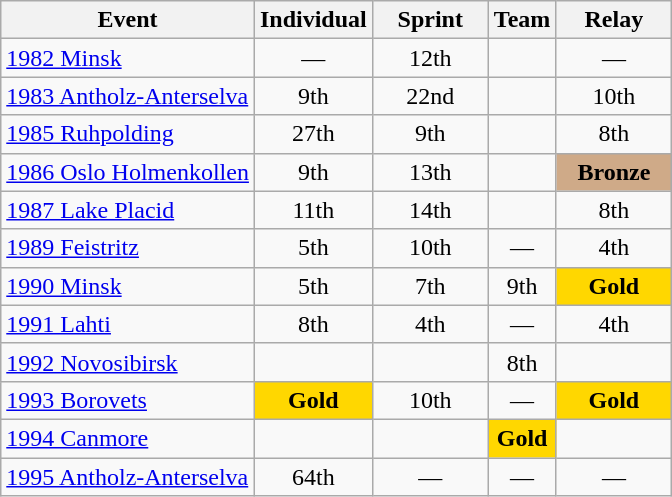<table class="wikitable" style="text-align: center;">
<tr ">
<th>Event</th>
<th style="width:70px;">Individual</th>
<th style="width:70px;">Sprint</th>
<th>Team</th>
<th style="width:70px;">Relay</th>
</tr>
<tr>
<td align=left> <a href='#'>1982 Minsk</a></td>
<td>—</td>
<td>12th</td>
<td></td>
<td>—</td>
</tr>
<tr>
<td align=left> <a href='#'>1983 Antholz-Anterselva</a></td>
<td>9th</td>
<td>22nd</td>
<td></td>
<td>10th</td>
</tr>
<tr>
<td align=left> <a href='#'>1985 Ruhpolding</a></td>
<td>27th</td>
<td>9th</td>
<td></td>
<td>8th</td>
</tr>
<tr>
<td align=left> <a href='#'>1986 Oslo Holmenkollen</a></td>
<td>9th</td>
<td>13th</td>
<td></td>
<td style="background:#cfaa88;"><strong>Bronze</strong></td>
</tr>
<tr>
<td align=left> <a href='#'>1987 Lake Placid</a></td>
<td>11th</td>
<td>14th</td>
<td></td>
<td>8th</td>
</tr>
<tr>
<td align=left> <a href='#'>1989 Feistritz</a></td>
<td>5th</td>
<td>10th</td>
<td>—</td>
<td>4th</td>
</tr>
<tr>
<td align=left> <a href='#'>1990 Minsk</a></td>
<td>5th</td>
<td>7th</td>
<td>9th</td>
<td style="background:gold;"><strong>Gold</strong></td>
</tr>
<tr>
<td align=left> <a href='#'>1991 Lahti</a></td>
<td>8th</td>
<td>4th</td>
<td>—</td>
<td>4th</td>
</tr>
<tr>
<td align=left> <a href='#'>1992 Novosibirsk</a></td>
<td></td>
<td></td>
<td>8th</td>
<td></td>
</tr>
<tr>
<td align=left> <a href='#'>1993 Borovets</a></td>
<td style="background:gold;"><strong>Gold</strong></td>
<td>10th</td>
<td>—</td>
<td style="background:gold;"><strong>Gold</strong></td>
</tr>
<tr>
<td align=left> <a href='#'>1994 Canmore</a></td>
<td></td>
<td></td>
<td style="background:gold;"><strong>Gold</strong></td>
<td></td>
</tr>
<tr>
<td align=left> <a href='#'>1995 Antholz-Anterselva</a></td>
<td>64th</td>
<td>—</td>
<td>—</td>
<td>—</td>
</tr>
</table>
